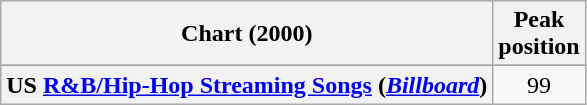<table class="wikitable sortable plainrowheaders" style="text-align:center">
<tr>
<th scope="col">Chart (2000)</th>
<th scope="col">Peak<br>position</th>
</tr>
<tr>
</tr>
<tr>
</tr>
<tr>
<th scope="row">US <a href='#'>R&B/Hip-Hop Streaming Songs</a> (<em><a href='#'>Billboard</a></em>)</th>
<td>99</td>
</tr>
</table>
